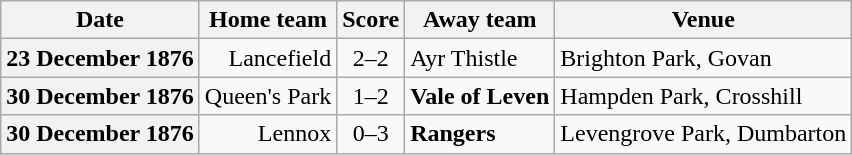<table class="wikitable football-result-list" style="max-width: 80em; text-align: center">
<tr>
<th scope="col">Date</th>
<th scope="col">Home team</th>
<th scope="col">Score</th>
<th scope="col">Away team</th>
<th scope="col">Venue</th>
</tr>
<tr>
<th scope="row">23 December 1876</th>
<td align=right>Lancefield</td>
<td>2–2</td>
<td align=left>Ayr Thistle</td>
<td align=left>Brighton Park, Govan</td>
</tr>
<tr>
<th scope="row">30 December 1876</th>
<td align=right>Queen's Park</td>
<td>1–2</td>
<td align=left><strong>Vale of Leven</strong></td>
<td align=left>Hampden Park, Crosshill</td>
</tr>
<tr>
<th scope="row">30 December 1876</th>
<td align=right>Lennox</td>
<td>0–3</td>
<td align=left><strong>Rangers</strong></td>
<td align=left>Levengrove Park, Dumbarton</td>
</tr>
</table>
